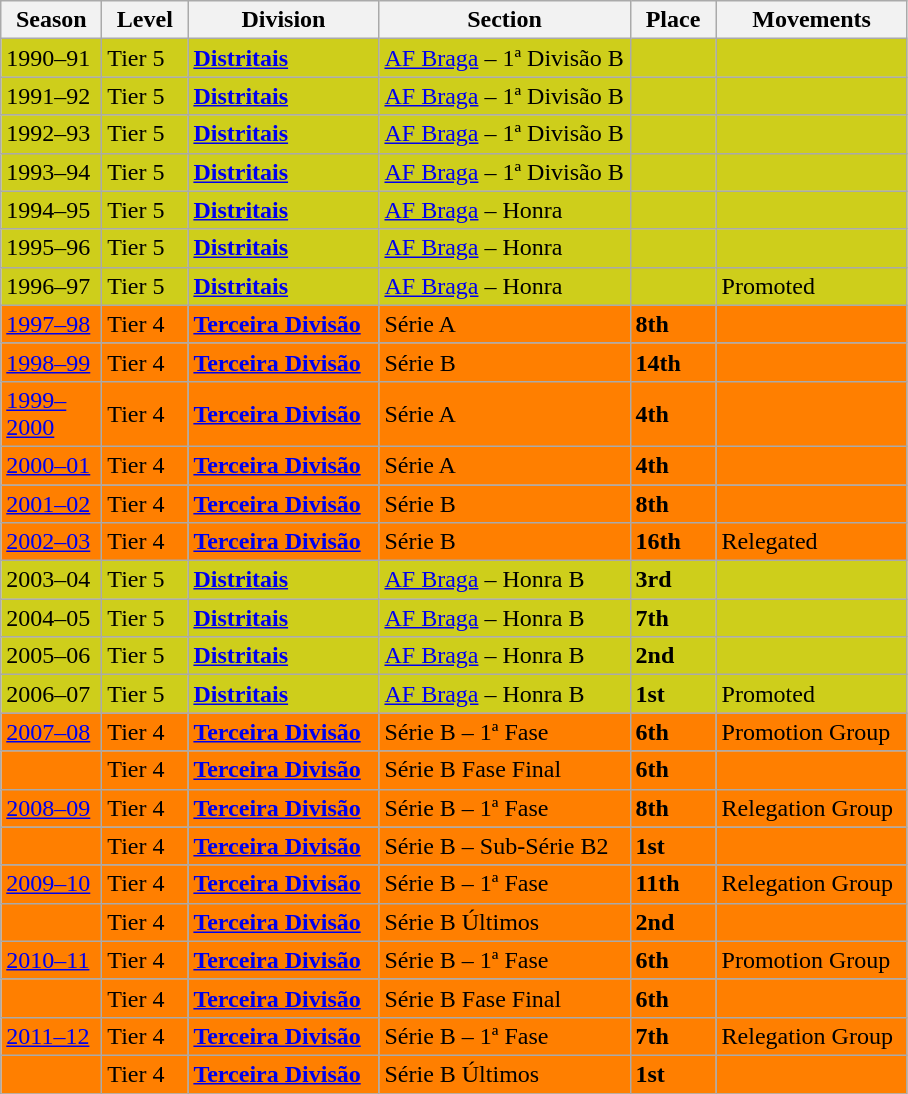<table class="wikitable" style="text-align: left;">
<tr>
<th style="width: 60px;"><strong>Season</strong></th>
<th style="width: 50px;"><strong>Level</strong></th>
<th style="width: 120px;"><strong>Division</strong></th>
<th style="width: 160px;"><strong>Section</strong></th>
<th style="width: 50px;"><strong>Place</strong></th>
<th style="width: 120px;"><strong>Movements</strong></th>
</tr>
<tr>
<td style="background:#CECE1B;">1990–91</td>
<td style="background:#CECE1B;">Tier 5</td>
<td style="background:#CECE1B;"><strong><a href='#'>Distritais</a></strong></td>
<td style="background:#CECE1B;"><a href='#'>AF Braga</a> – 1ª Divisão B</td>
<td style="background:#CECE1B;"></td>
<td style="background:#CECE1B;"></td>
</tr>
<tr>
<td style="background:#CECE1B;">1991–92</td>
<td style="background:#CECE1B;">Tier 5</td>
<td style="background:#CECE1B;"><strong><a href='#'>Distritais</a></strong></td>
<td style="background:#CECE1B;"><a href='#'>AF Braga</a> – 1ª Divisão B</td>
<td style="background:#CECE1B;"></td>
<td style="background:#CECE1B;"></td>
</tr>
<tr>
<td style="background:#CECE1B;">1992–93</td>
<td style="background:#CECE1B;">Tier 5</td>
<td style="background:#CECE1B;"><strong><a href='#'>Distritais</a></strong></td>
<td style="background:#CECE1B;"><a href='#'>AF Braga</a> – 1ª Divisão B</td>
<td style="background:#CECE1B;"></td>
<td style="background:#CECE1B;"></td>
</tr>
<tr>
<td style="background:#CECE1B;">1993–94</td>
<td style="background:#CECE1B;">Tier 5</td>
<td style="background:#CECE1B;"><strong><a href='#'>Distritais</a></strong></td>
<td style="background:#CECE1B;"><a href='#'>AF Braga</a> – 1ª Divisão B</td>
<td style="background:#CECE1B;"></td>
<td style="background:#CECE1B;"></td>
</tr>
<tr>
<td style="background:#CECE1B;">1994–95</td>
<td style="background:#CECE1B;">Tier 5</td>
<td style="background:#CECE1B;"><strong><a href='#'>Distritais</a></strong></td>
<td style="background:#CECE1B;"><a href='#'>AF Braga</a> – Honra</td>
<td style="background:#CECE1B;"></td>
<td style="background:#CECE1B;"></td>
</tr>
<tr>
<td style="background:#CECE1B;">1995–96</td>
<td style="background:#CECE1B;">Tier 5</td>
<td style="background:#CECE1B;"><strong><a href='#'>Distritais</a></strong></td>
<td style="background:#CECE1B;"><a href='#'>AF Braga</a> – Honra</td>
<td style="background:#CECE1B;"></td>
<td style="background:#CECE1B;"></td>
</tr>
<tr>
<td style="background:#CECE1B;">1996–97</td>
<td style="background:#CECE1B;">Tier 5</td>
<td style="background:#CECE1B;"><strong><a href='#'>Distritais</a></strong></td>
<td style="background:#CECE1B;"><a href='#'>AF Braga</a> – Honra</td>
<td style="background:#CECE1B;"></td>
<td style="background:#CECE1B;">Promoted</td>
</tr>
<tr>
<td style="background:#FF7F00;"><a href='#'>1997–98</a></td>
<td style="background:#FF7F00;">Tier 4</td>
<td style="background:#FF7F00;"><strong><a href='#'>Terceira Divisão</a></strong></td>
<td style="background:#FF7F00;">Série A</td>
<td style="background:#FF7F00;"><strong>8th</strong></td>
<td style="background:#FF7F00;"></td>
</tr>
<tr>
<td style="background:#FF7F00;"><a href='#'>1998–99</a></td>
<td style="background:#FF7F00;">Tier 4</td>
<td style="background:#FF7F00;"><strong><a href='#'>Terceira Divisão</a></strong></td>
<td style="background:#FF7F00;">Série B</td>
<td style="background:#FF7F00;"><strong>14th</strong></td>
<td style="background:#FF7F00;"></td>
</tr>
<tr>
<td style="background:#FF7F00;"><a href='#'>1999–2000</a></td>
<td style="background:#FF7F00;">Tier 4</td>
<td style="background:#FF7F00;"><strong><a href='#'>Terceira Divisão</a></strong></td>
<td style="background:#FF7F00;">Série A</td>
<td style="background:#FF7F00;"><strong>4th</strong></td>
<td style="background:#FF7F00;"></td>
</tr>
<tr>
<td style="background:#FF7F00;"><a href='#'>2000–01</a></td>
<td style="background:#FF7F00;">Tier 4</td>
<td style="background:#FF7F00;"><strong><a href='#'>Terceira Divisão</a></strong></td>
<td style="background:#FF7F00;">Série A</td>
<td style="background:#FF7F00;"><strong>4th</strong></td>
<td style="background:#FF7F00;"></td>
</tr>
<tr>
<td style="background:#FF7F00;"><a href='#'>2001–02</a></td>
<td style="background:#FF7F00;">Tier 4</td>
<td style="background:#FF7F00;"><strong><a href='#'>Terceira Divisão</a></strong></td>
<td style="background:#FF7F00;">Série B</td>
<td style="background:#FF7F00;"><strong>8th</strong></td>
<td style="background:#FF7F00;"></td>
</tr>
<tr>
<td style="background:#FF7F00;"><a href='#'>2002–03</a></td>
<td style="background:#FF7F00;">Tier 4</td>
<td style="background:#FF7F00;"><strong><a href='#'>Terceira Divisão</a></strong></td>
<td style="background:#FF7F00;">Série B</td>
<td style="background:#FF7F00;"><strong>16th</strong></td>
<td style="background:#FF7F00;">Relegated</td>
</tr>
<tr>
<td style="background:#CECE1B;">2003–04</td>
<td style="background:#CECE1B;">Tier 5</td>
<td style="background:#CECE1B;"><strong><a href='#'>Distritais</a></strong></td>
<td style="background:#CECE1B;"><a href='#'>AF Braga</a> – Honra B</td>
<td style="background:#CECE1B;"><strong>3rd</strong></td>
<td style="background:#CECE1B;"></td>
</tr>
<tr>
<td style="background:#CECE1B;">2004–05</td>
<td style="background:#CECE1B;">Tier 5</td>
<td style="background:#CECE1B;"><strong><a href='#'>Distritais</a></strong></td>
<td style="background:#CECE1B;"><a href='#'>AF Braga</a> – Honra B</td>
<td style="background:#CECE1B;"><strong>7th</strong></td>
<td style="background:#CECE1B;"></td>
</tr>
<tr>
<td style="background:#CECE1B;">2005–06</td>
<td style="background:#CECE1B;">Tier 5</td>
<td style="background:#CECE1B;"><strong><a href='#'>Distritais</a></strong></td>
<td style="background:#CECE1B;"><a href='#'>AF Braga</a> – Honra B</td>
<td style="background:#CECE1B;"><strong>2nd</strong></td>
<td style="background:#CECE1B;"></td>
</tr>
<tr>
<td style="background:#CECE1B;">2006–07</td>
<td style="background:#CECE1B;">Tier 5</td>
<td style="background:#CECE1B;"><strong><a href='#'>Distritais</a></strong></td>
<td style="background:#CECE1B;"><a href='#'>AF Braga</a> – Honra B</td>
<td style="background:#CECE1B;"><strong>1st</strong></td>
<td style="background:#CECE1B;">Promoted</td>
</tr>
<tr>
<td style="background:#FF7F00;"><a href='#'>2007–08</a></td>
<td style="background:#FF7F00;">Tier 4</td>
<td style="background:#FF7F00;"><strong><a href='#'>Terceira Divisão</a></strong></td>
<td style="background:#FF7F00;">Série B – 1ª Fase</td>
<td style="background:#FF7F00;"><strong>6th</strong></td>
<td style="background:#FF7F00;">Promotion Group</td>
</tr>
<tr>
<td style="background:#FF7F00;"></td>
<td style="background:#FF7F00;">Tier 4</td>
<td style="background:#FF7F00;"><strong><a href='#'>Terceira Divisão</a></strong></td>
<td style="background:#FF7F00;">Série B Fase Final</td>
<td style="background:#FF7F00;"><strong>6th</strong></td>
<td style="background:#FF7F00;"></td>
</tr>
<tr>
<td style="background:#FF7F00;"><a href='#'>2008–09</a></td>
<td style="background:#FF7F00;">Tier 4</td>
<td style="background:#FF7F00;"><strong><a href='#'>Terceira Divisão</a></strong></td>
<td style="background:#FF7F00;">Série B – 1ª Fase</td>
<td style="background:#FF7F00;"><strong>8th</strong></td>
<td style="background:#FF7F00;">Relegation Group</td>
</tr>
<tr>
<td style="background:#FF7F00;"></td>
<td style="background:#FF7F00;">Tier 4</td>
<td style="background:#FF7F00;"><strong><a href='#'>Terceira Divisão</a></strong></td>
<td style="background:#FF7F00;">Série B – Sub-Série B2</td>
<td style="background:#FF7F00;"><strong>1st</strong></td>
<td style="background:#FF7F00;"></td>
</tr>
<tr>
<td style="background:#FF7F00;"><a href='#'>2009–10</a></td>
<td style="background:#FF7F00;">Tier 4</td>
<td style="background:#FF7F00;"><strong><a href='#'>Terceira Divisão</a></strong></td>
<td style="background:#FF7F00;">Série B – 1ª Fase</td>
<td style="background:#FF7F00;"><strong>11th</strong></td>
<td style="background:#FF7F00;">Relegation Group</td>
</tr>
<tr>
<td style="background:#FF7F00;"></td>
<td style="background:#FF7F00;">Tier 4</td>
<td style="background:#FF7F00;"><strong><a href='#'>Terceira Divisão</a></strong></td>
<td style="background:#FF7F00;">Série B Últimos</td>
<td style="background:#FF7F00;"><strong>2nd</strong></td>
<td style="background:#FF7F00;"></td>
</tr>
<tr>
<td style="background:#FF7F00;"><a href='#'>2010–11</a></td>
<td style="background:#FF7F00;">Tier 4</td>
<td style="background:#FF7F00;"><strong><a href='#'>Terceira Divisão</a></strong></td>
<td style="background:#FF7F00;">Série B – 1ª Fase</td>
<td style="background:#FF7F00;"><strong>6th</strong></td>
<td style="background:#FF7F00;">Promotion Group</td>
</tr>
<tr>
<td style="background:#FF7F00;"></td>
<td style="background:#FF7F00;">Tier 4</td>
<td style="background:#FF7F00;"><strong><a href='#'>Terceira Divisão</a></strong></td>
<td style="background:#FF7F00;">Série B Fase Final</td>
<td style="background:#FF7F00;"><strong>6th</strong></td>
<td style="background:#FF7F00;"></td>
</tr>
<tr>
<td style="background:#FF7F00;"><a href='#'>2011–12</a></td>
<td style="background:#FF7F00;">Tier 4</td>
<td style="background:#FF7F00;"><strong><a href='#'>Terceira Divisão</a></strong></td>
<td style="background:#FF7F00;">Série B – 1ª Fase</td>
<td style="background:#FF7F00;"><strong>7th</strong></td>
<td style="background:#FF7F00;">Relegation Group</td>
</tr>
<tr>
<td style="background:#FF7F00;"></td>
<td style="background:#FF7F00;">Tier 4</td>
<td style="background:#FF7F00;"><strong><a href='#'>Terceira Divisão</a></strong></td>
<td style="background:#FF7F00;">Série B Últimos</td>
<td style="background:#FF7F00;"><strong>1st</strong></td>
<td style="background:#FF7F00;"></td>
</tr>
<tr>
</tr>
</table>
